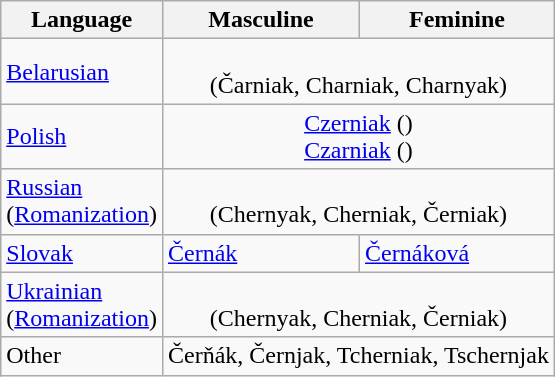<table class="wikitable">
<tr>
<th>Language</th>
<th>Masculine</th>
<th>Feminine</th>
</tr>
<tr>
<td><a href='#'>Belarusian</a></td>
<td colspan=2 align=center> <br>(Čarniak, Charniak, Charnyak)</td>
</tr>
<tr>
<td><a href='#'>Polish</a></td>
<td colspan=2 align=center><a href='#'>Czerniak</a> ()<br> <a href='#'>Czarniak</a> ()</td>
</tr>
<tr>
<td><a href='#'>Russian</a> <br>(<a href='#'>Romanization</a>)</td>
<td colspan=2 align=center><br> (Chernyak, Cherniak, Černiak)</td>
</tr>
<tr>
<td><a href='#'>Slovak</a></td>
<td><a href='#'>Černák</a></td>
<td><a href='#'>Černáková</a></td>
</tr>
<tr>
<td><a href='#'>Ukrainian</a> <br>(<a href='#'>Romanization</a>)</td>
<td colspan=2 align=center><br> (Chernyak, Cherniak, Černiak)</td>
</tr>
<tr>
<td>Other</td>
<td colspan=2 align=center>Čerňák, Černjak, Tcherniak, Tschernjak</td>
</tr>
</table>
